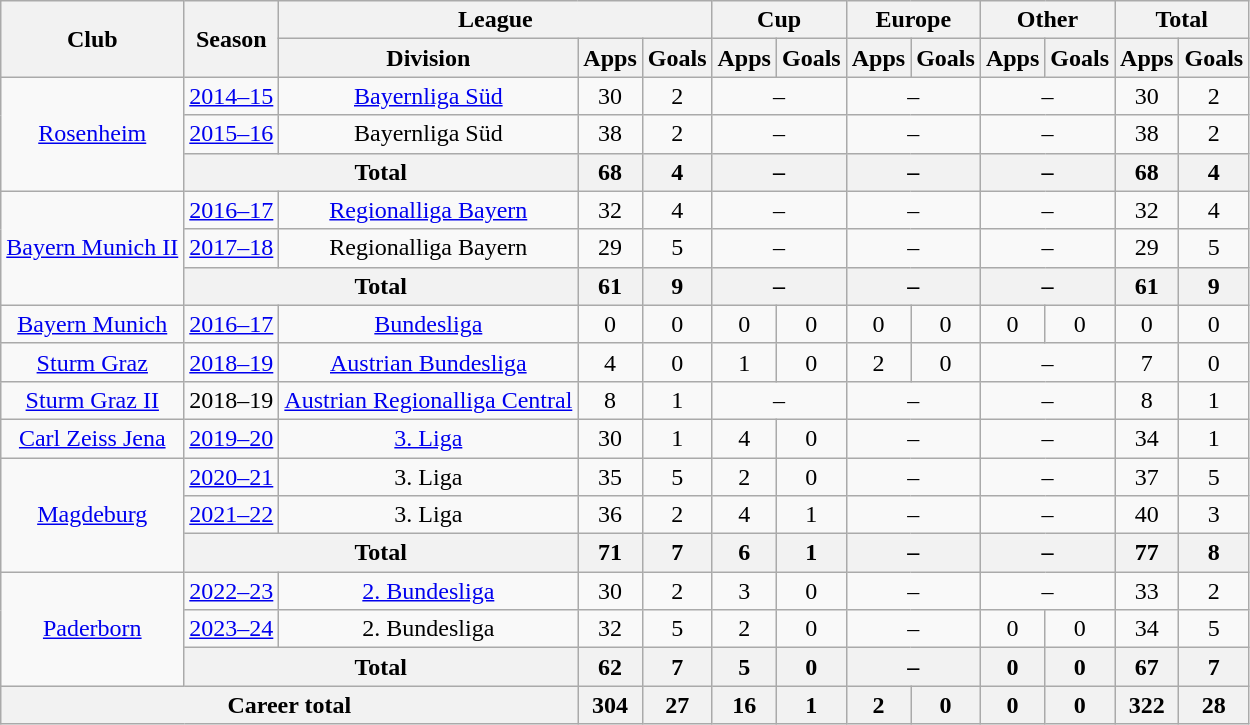<table class="wikitable" style="text-align:center">
<tr>
<th rowspan="2">Club</th>
<th rowspan="2">Season</th>
<th colspan="3">League</th>
<th colspan="2">Cup</th>
<th colspan="2">Europe</th>
<th colspan="2">Other</th>
<th colspan="2">Total</th>
</tr>
<tr>
<th>Division</th>
<th>Apps</th>
<th>Goals</th>
<th>Apps</th>
<th>Goals</th>
<th>Apps</th>
<th>Goals</th>
<th>Apps</th>
<th>Goals</th>
<th>Apps</th>
<th>Goals</th>
</tr>
<tr>
<td rowspan="3"><a href='#'>Rosenheim</a></td>
<td><a href='#'>2014–15</a></td>
<td><a href='#'>Bayernliga Süd</a></td>
<td>30</td>
<td>2</td>
<td colspan="2">–</td>
<td colspan="2">–</td>
<td colspan="2">–</td>
<td>30</td>
<td>2</td>
</tr>
<tr>
<td><a href='#'>2015–16</a></td>
<td>Bayernliga Süd</td>
<td>38</td>
<td>2</td>
<td colspan="2">–</td>
<td colspan="2">–</td>
<td colspan="2">–</td>
<td>38</td>
<td>2</td>
</tr>
<tr>
<th colspan="2">Total</th>
<th>68</th>
<th>4</th>
<th colspan="2">–</th>
<th colspan="2">–</th>
<th colspan="2">–</th>
<th>68</th>
<th>4</th>
</tr>
<tr>
<td rowspan="3"><a href='#'>Bayern Munich II</a></td>
<td><a href='#'>2016–17</a></td>
<td><a href='#'>Regionalliga Bayern</a></td>
<td>32</td>
<td>4</td>
<td colspan="2">–</td>
<td colspan="2">–</td>
<td colspan="2">–</td>
<td>32</td>
<td>4</td>
</tr>
<tr>
<td><a href='#'>2017–18</a></td>
<td>Regionalliga Bayern</td>
<td>29</td>
<td>5</td>
<td colspan="2">–</td>
<td colspan="2">–</td>
<td colspan="2">–</td>
<td>29</td>
<td>5</td>
</tr>
<tr>
<th colspan="2">Total</th>
<th>61</th>
<th>9</th>
<th colspan="2">–</th>
<th colspan="2">–</th>
<th colspan="2">–</th>
<th>61</th>
<th>9</th>
</tr>
<tr>
<td><a href='#'>Bayern Munich</a></td>
<td><a href='#'>2016–17</a></td>
<td><a href='#'>Bundesliga</a></td>
<td>0</td>
<td>0</td>
<td>0</td>
<td>0</td>
<td>0</td>
<td>0</td>
<td>0</td>
<td>0</td>
<td>0</td>
<td>0</td>
</tr>
<tr>
<td><a href='#'>Sturm Graz</a></td>
<td><a href='#'>2018–19</a></td>
<td><a href='#'>Austrian Bundesliga</a></td>
<td>4</td>
<td>0</td>
<td>1</td>
<td>0</td>
<td>2</td>
<td>0</td>
<td colspan="2">–</td>
<td>7</td>
<td>0</td>
</tr>
<tr>
<td><a href='#'>Sturm Graz II</a></td>
<td>2018–19</td>
<td><a href='#'>Austrian Regionalliga Central</a></td>
<td>8</td>
<td>1</td>
<td colspan="2">–</td>
<td colspan="2">–</td>
<td colspan="2">–</td>
<td>8</td>
<td>1</td>
</tr>
<tr>
<td><a href='#'>Carl Zeiss Jena</a></td>
<td><a href='#'>2019–20</a></td>
<td><a href='#'>3. Liga</a></td>
<td>30</td>
<td>1</td>
<td>4</td>
<td>0</td>
<td colspan="2">–</td>
<td colspan="2">–</td>
<td>34</td>
<td>1</td>
</tr>
<tr>
<td rowspan="3"><a href='#'>Magdeburg</a></td>
<td><a href='#'>2020–21</a></td>
<td>3. Liga</td>
<td>35</td>
<td>5</td>
<td>2</td>
<td>0</td>
<td colspan="2">–</td>
<td colspan="2">–</td>
<td>37</td>
<td>5</td>
</tr>
<tr>
<td><a href='#'>2021–22</a></td>
<td>3. Liga</td>
<td>36</td>
<td>2</td>
<td>4</td>
<td>1</td>
<td colspan="2">–</td>
<td colspan="2">–</td>
<td>40</td>
<td>3</td>
</tr>
<tr>
<th colspan="2">Total</th>
<th>71</th>
<th>7</th>
<th>6</th>
<th>1</th>
<th colspan="2">–</th>
<th colspan="2">–</th>
<th>77</th>
<th>8</th>
</tr>
<tr>
<td rowspan="3"><a href='#'>Paderborn</a></td>
<td><a href='#'>2022–23</a></td>
<td><a href='#'>2. Bundesliga</a></td>
<td>30</td>
<td>2</td>
<td>3</td>
<td>0</td>
<td colspan="2">–</td>
<td colspan="2">–</td>
<td>33</td>
<td>2</td>
</tr>
<tr>
<td><a href='#'>2023–24</a></td>
<td>2. Bundesliga</td>
<td>32</td>
<td>5</td>
<td>2</td>
<td>0</td>
<td colspan="2">–</td>
<td>0</td>
<td>0</td>
<td>34</td>
<td>5</td>
</tr>
<tr>
<th colspan="2">Total</th>
<th>62</th>
<th>7</th>
<th>5</th>
<th>0</th>
<th colspan="2">–</th>
<th>0</th>
<th>0</th>
<th>67</th>
<th>7</th>
</tr>
<tr>
<th colspan="3">Career total</th>
<th>304</th>
<th>27</th>
<th>16</th>
<th>1</th>
<th>2</th>
<th>0</th>
<th>0</th>
<th>0</th>
<th>322</th>
<th>28</th>
</tr>
</table>
